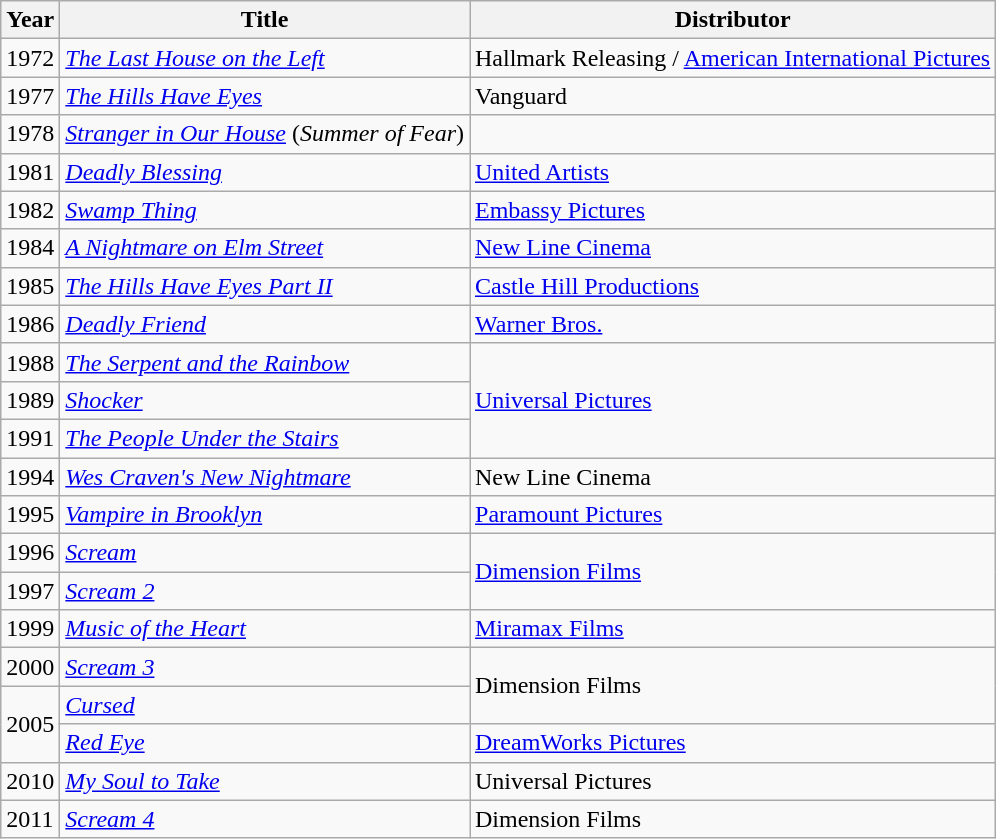<table class="wikitable">
<tr>
<th>Year</th>
<th>Title</th>
<th>Distributor</th>
</tr>
<tr>
<td>1972</td>
<td><em><a href='#'>The Last House on the Left</a></em></td>
<td>Hallmark Releasing / <a href='#'>American International Pictures</a></td>
</tr>
<tr>
<td>1977</td>
<td><a href='#'><em>The Hills Have Eyes</em></a></td>
<td>Vanguard</td>
</tr>
<tr>
<td>1978</td>
<td><em><a href='#'>Stranger in Our House</a></em> (<em>Summer of Fear</em>)</td>
<td></td>
</tr>
<tr>
<td>1981</td>
<td><em><a href='#'>Deadly Blessing</a></em></td>
<td><a href='#'>United Artists</a></td>
</tr>
<tr>
<td>1982</td>
<td><em><a href='#'>Swamp Thing</a></em></td>
<td><a href='#'>Embassy Pictures</a></td>
</tr>
<tr>
<td>1984</td>
<td><em><a href='#'>A Nightmare on Elm Street</a></em></td>
<td><a href='#'>New Line Cinema</a></td>
</tr>
<tr>
<td>1985</td>
<td><em><a href='#'>The Hills Have Eyes Part II</a></em></td>
<td><a href='#'>Castle Hill Productions</a></td>
</tr>
<tr>
<td>1986</td>
<td><em><a href='#'>Deadly Friend</a></em></td>
<td><a href='#'>Warner Bros.</a></td>
</tr>
<tr>
<td>1988</td>
<td><em><a href='#'>The Serpent and the Rainbow</a></em></td>
<td rowspan="3"><a href='#'>Universal Pictures</a></td>
</tr>
<tr>
<td>1989</td>
<td><em><a href='#'>Shocker</a></em></td>
</tr>
<tr>
<td>1991</td>
<td><em><a href='#'>The People Under the Stairs</a></em></td>
</tr>
<tr>
<td>1994</td>
<td><em><a href='#'>Wes Craven's New Nightmare</a></em></td>
<td>New Line Cinema</td>
</tr>
<tr>
<td>1995</td>
<td><em><a href='#'>Vampire in Brooklyn</a></em></td>
<td><a href='#'>Paramount Pictures</a></td>
</tr>
<tr>
<td>1996</td>
<td><em><a href='#'>Scream</a></em></td>
<td rowspan="2"><a href='#'>Dimension Films</a></td>
</tr>
<tr>
<td>1997</td>
<td><em><a href='#'>Scream 2</a></em></td>
</tr>
<tr>
<td>1999</td>
<td><em><a href='#'>Music of the Heart</a></em></td>
<td><a href='#'>Miramax Films</a></td>
</tr>
<tr>
<td>2000</td>
<td><em><a href='#'>Scream 3</a></em></td>
<td rowspan="2">Dimension Films</td>
</tr>
<tr>
<td rowspan="2">2005</td>
<td><em><a href='#'>Cursed</a></em></td>
</tr>
<tr>
<td><em><a href='#'>Red Eye</a></em></td>
<td><a href='#'>DreamWorks Pictures</a></td>
</tr>
<tr>
<td>2010</td>
<td><em><a href='#'>My Soul to Take</a></em></td>
<td>Universal Pictures</td>
</tr>
<tr>
<td>2011</td>
<td><em><a href='#'>Scream 4</a></em></td>
<td>Dimension Films</td>
</tr>
</table>
